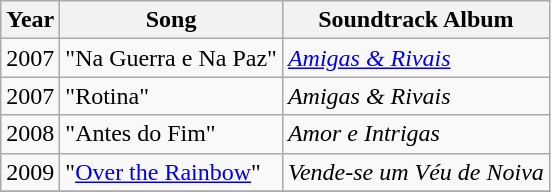<table class="wikitable">
<tr>
<th>Year</th>
<th>Song</th>
<th>Soundtrack Album</th>
</tr>
<tr>
<td>2007</td>
<td>"Na Guerra e Na Paz"</td>
<td><em><a href='#'>Amigas & Rivais</a></em></td>
</tr>
<tr>
<td>2007</td>
<td>"Rotina"</td>
<td><em>Amigas & Rivais</em></td>
</tr>
<tr>
<td>2008</td>
<td>"Antes do Fim"</td>
<td><em>Amor e Intrigas</em></td>
</tr>
<tr>
<td>2009</td>
<td>"<a href='#'>Over the Rainbow</a>"</td>
<td><em>Vende-se um Véu de Noiva</em></td>
</tr>
<tr>
</tr>
</table>
